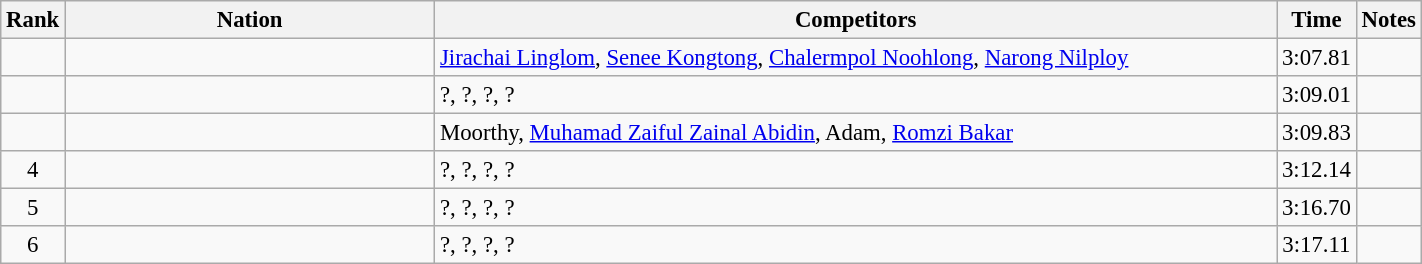<table class="wikitable sortable"  style="width:75%; text-align:center; font-size:95%;">
<tr>
<th width=15>Rank</th>
<th width=300>Nation</th>
<th width=700>Competitors</th>
<th width=15>Time</th>
<th width=15>Notes</th>
</tr>
<tr>
<td></td>
<td align=left></td>
<td align=left><a href='#'>Jirachai Linglom</a>, <a href='#'>Senee Kongtong</a>, <a href='#'>Chalermpol Noohlong</a>, <a href='#'>Narong Nilploy</a></td>
<td>3:07.81</td>
<td></td>
</tr>
<tr>
<td></td>
<td align=left></td>
<td align=left>?, ?, ?, ?</td>
<td>3:09.01</td>
<td></td>
</tr>
<tr>
<td></td>
<td align=left></td>
<td align=left>Moorthy, <a href='#'>Muhamad Zaiful Zainal Abidin</a>, Adam, <a href='#'>Romzi Bakar</a></td>
<td>3:09.83</td>
<td></td>
</tr>
<tr>
<td>4</td>
<td align=left></td>
<td align=left>?, ?, ?, ?</td>
<td>3:12.14</td>
<td></td>
</tr>
<tr>
<td>5</td>
<td align=left></td>
<td align=left>?, ?, ?, ?</td>
<td>3:16.70</td>
<td></td>
</tr>
<tr>
<td>6</td>
<td align=left></td>
<td align=left>?, ?, ?, ?</td>
<td>3:17.11</td>
<td></td>
</tr>
</table>
